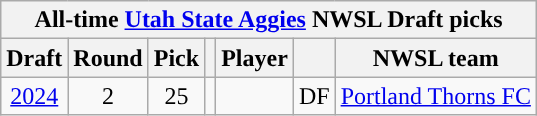<table class="wikitable sortable" style="text-align: center;">
<tr>
<th colspan="7" style="background:#">All-time <a href='#'><span>Utah State Aggies</span></a> NWSL Draft picks</th>
</tr>
<tr>
<th scope="col">Draft</th>
<th scope="col">Round</th>
<th scope="col">Pick</th>
<th scope="col"></th>
<th scope="col">Player</th>
<th scope="col"></th>
<th scope="col">NWSL team</th>
</tr>
<tr>
<td><a href='#'>2024</a></td>
<td>2</td>
<td>25</td>
<td></td>
<td></td>
<td>DF</td>
<td><a href='#'>Portland Thorns FC</a></td>
</tr>
</table>
